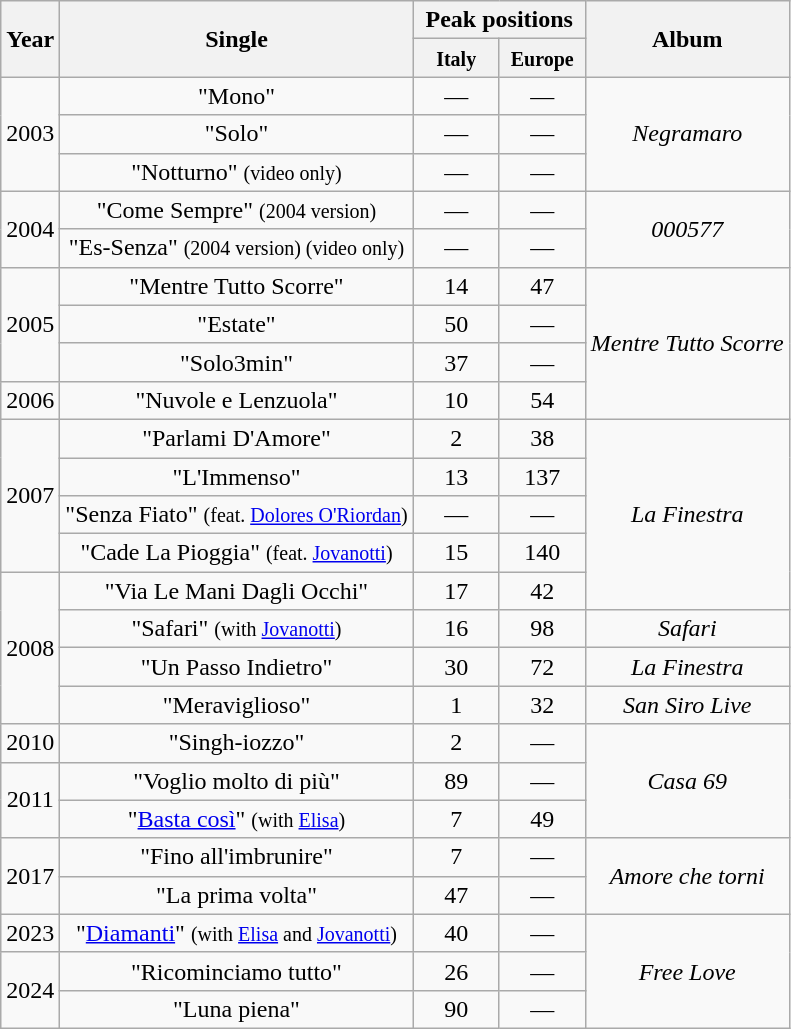<table class="wikitable plainrowheaders" style="text-align:center">
<tr>
<th rowspan="2">Year</th>
<th rowspan="2">Single</th>
<th colspan="2">Peak positions</th>
<th rowspan="2">Album</th>
</tr>
<tr>
<th style="width:50px;"><small>Italy</small></th>
<th style="width:50px;"><small>Europe</small></th>
</tr>
<tr>
<td rowspan="3">2003</td>
<td>"Mono"</td>
<td>—</td>
<td>—</td>
<td rowspan="3"><em>Negramaro</em></td>
</tr>
<tr>
<td>"Solo"</td>
<td>—</td>
<td>—</td>
</tr>
<tr>
<td>"Notturno" <small>(video only)</small></td>
<td>—</td>
<td>—</td>
</tr>
<tr>
<td rowspan="2">2004</td>
<td>"Come Sempre" <small>(2004 version)</small></td>
<td>—</td>
<td>—</td>
<td rowspan="2"><em>000577</em></td>
</tr>
<tr>
<td>"Es-Senza" <small>(2004 version) (video only)</small></td>
<td>—</td>
<td>—</td>
</tr>
<tr>
<td rowspan="3">2005</td>
<td>"Mentre Tutto Scorre"</td>
<td>14</td>
<td>47</td>
<td rowspan="4"><em>Mentre Tutto Scorre</em></td>
</tr>
<tr>
<td>"Estate"</td>
<td>50</td>
<td>—</td>
</tr>
<tr>
<td>"Solo3min"</td>
<td>37</td>
<td>—</td>
</tr>
<tr>
<td>2006</td>
<td>"Nuvole e Lenzuola"</td>
<td>10</td>
<td>54</td>
</tr>
<tr>
<td rowspan="4">2007</td>
<td>"Parlami D'Amore"</td>
<td>2</td>
<td>38</td>
<td rowspan="5"><em>La Finestra</em></td>
</tr>
<tr>
<td>"L'Immenso"</td>
<td>13</td>
<td>137</td>
</tr>
<tr>
<td>"Senza Fiato" <small>(feat. <a href='#'>Dolores O'Riordan</a>)</small></td>
<td>—</td>
<td>—</td>
</tr>
<tr>
<td>"Cade La Pioggia" <small>(feat. <a href='#'>Jovanotti</a>)</small></td>
<td>15</td>
<td>140</td>
</tr>
<tr>
<td rowspan="4">2008</td>
<td>"Via Le Mani Dagli Occhi"</td>
<td>17</td>
<td>42</td>
</tr>
<tr>
<td>"Safari" <small>(with <a href='#'>Jovanotti</a>)</small></td>
<td>16</td>
<td>98</td>
<td><em>Safari</em></td>
</tr>
<tr>
<td>"Un Passo Indietro"</td>
<td>30</td>
<td>72</td>
<td><em>La Finestra</em></td>
</tr>
<tr>
<td>"Meraviglioso"</td>
<td>1</td>
<td>32</td>
<td><em>San Siro Live</em></td>
</tr>
<tr>
<td>2010</td>
<td>"Singh-iozzo"</td>
<td>2</td>
<td>—</td>
<td rowspan="3"><em>Casa 69</em></td>
</tr>
<tr>
<td rowspan="2">2011</td>
<td>"Voglio molto di più"</td>
<td>89</td>
<td>—</td>
</tr>
<tr>
<td>"<a href='#'>Basta così</a>" <small>(with <a href='#'>Elisa</a>)</small></td>
<td>7</td>
<td>49</td>
</tr>
<tr>
<td rowspan="2">2017</td>
<td>"Fino all'imbrunire"</td>
<td>7</td>
<td>—</td>
<td rowspan="2"><em>Amore che torni</em></td>
</tr>
<tr>
<td>"La prima volta"</td>
<td>47</td>
<td>—</td>
</tr>
<tr>
<td>2023</td>
<td>"<a href='#'>Diamanti</a>"  <small>(with <a href='#'>Elisa</a> and <a href='#'>Jovanotti</a>)</small></td>
<td>40</td>
<td>—</td>
<td rowspan="3"><em>Free Love</em></td>
</tr>
<tr>
<td rowspan="2">2024</td>
<td>"Ricominciamo tutto"</td>
<td>26<br></td>
<td>—</td>
</tr>
<tr>
<td>"Luna piena"</td>
<td>90<br></td>
<td>—</td>
</tr>
</table>
